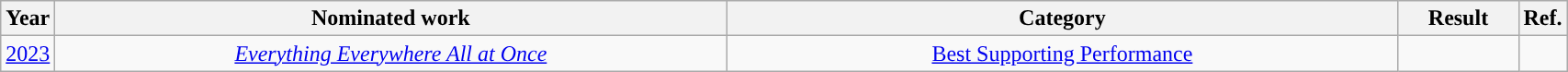<table class="wikitable">
<tr>
<th scope="col" style="width:1em;">Year</th>
<th scope="col" style="width:30em;">Nominated work</th>
<th scope="col" style="width:30em;">Category</th>
<th scope="col" style="width:5em;">Result</th>
<th scope="col" style="width:1em;">Ref.</th>
</tr>
<tr>
<td align="center"><a href='#'>2023</a></td>
<td align="center"><em><a href='#'>Everything Everywhere All at Once</a></em></td>
<td align="center"><a href='#'>Best Supporting Performance</a></td>
<td></td>
<td align="center"></td>
</tr>
</table>
